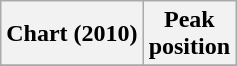<table class="wikitable plainrowheaders" style="text-align:center">
<tr>
<th scope="col">Chart (2010)</th>
<th scope="col">Peak<br>position</th>
</tr>
<tr>
</tr>
</table>
